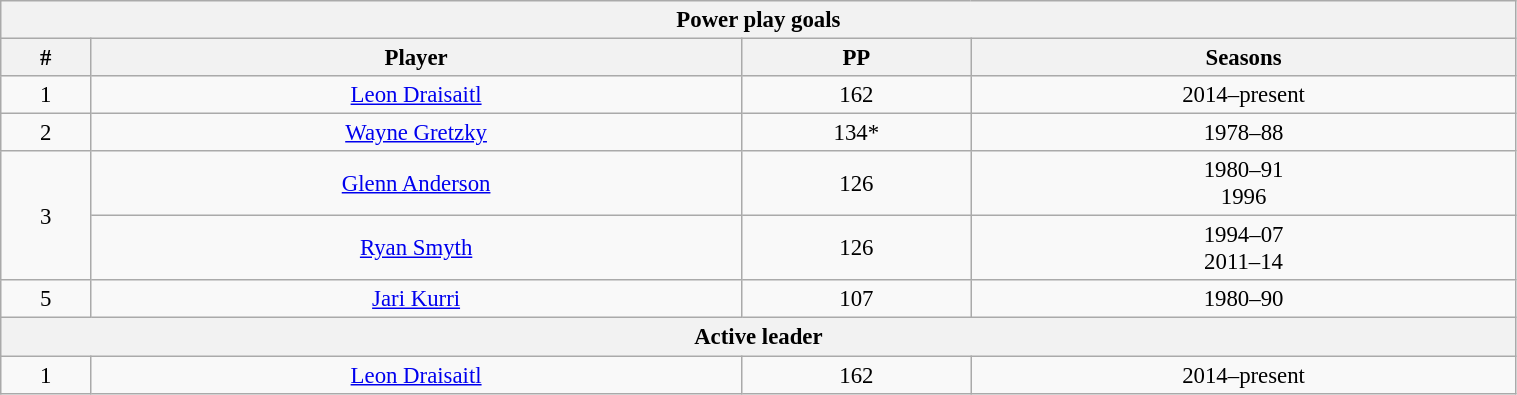<table class="wikitable" style="text-align: center; font-size: 95%" width="80%">
<tr>
<th colspan="4">Power play goals</th>
</tr>
<tr>
<th>#</th>
<th>Player</th>
<th>PP</th>
<th>Seasons</th>
</tr>
<tr>
<td>1</td>
<td><a href='#'>Leon Draisaitl</a></td>
<td>162</td>
<td>2014–present</td>
</tr>
<tr>
<td>2</td>
<td><a href='#'>Wayne Gretzky</a></td>
<td>134*</td>
<td>1978–88</td>
</tr>
<tr>
<td rowspan="2">3</td>
<td><a href='#'>Glenn Anderson</a></td>
<td>126</td>
<td>1980–91<br>1996</td>
</tr>
<tr>
<td><a href='#'>Ryan Smyth</a></td>
<td>126</td>
<td>1994–07<br>2011–14</td>
</tr>
<tr>
<td>5</td>
<td><a href='#'>Jari Kurri</a></td>
<td>107</td>
<td>1980–90</td>
</tr>
<tr>
<th colspan="4">Active leader</th>
</tr>
<tr>
<td>1</td>
<td><a href='#'>Leon Draisaitl</a></td>
<td>162</td>
<td>2014–present</td>
</tr>
</table>
